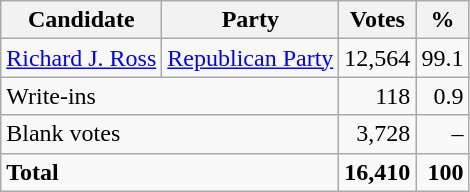<table class=wikitable style=text-align:right>
<tr>
<th>Candidate</th>
<th>Party</th>
<th>Votes</th>
<th>%</th>
</tr>
<tr>
<td align=left><a href='#'>Richard J. Ross</a></td>
<td align=left><a href='#'>Republican Party</a></td>
<td>12,564</td>
<td>99.1</td>
</tr>
<tr>
<td align=left colspan=2>Write-ins</td>
<td>118</td>
<td>0.9</td>
</tr>
<tr>
<td align=left colspan=2>Blank votes</td>
<td>3,728</td>
<td>–</td>
</tr>
<tr>
<td align=left colspan=2><strong>Total</strong></td>
<td><strong>16,410</strong></td>
<td><strong>100</strong></td>
</tr>
</table>
